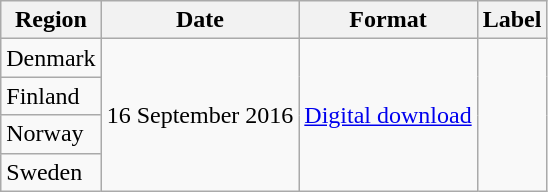<table class=wikitable>
<tr>
<th>Region</th>
<th>Date</th>
<th>Format</th>
<th>Label</th>
</tr>
<tr>
<td>Denmark</td>
<td rowspan="4">16 September 2016</td>
<td rowspan="4"><a href='#'>Digital download</a></td>
<td rowspan="4"></td>
</tr>
<tr>
<td>Finland</td>
</tr>
<tr>
<td>Norway</td>
</tr>
<tr>
<td>Sweden</td>
</tr>
</table>
